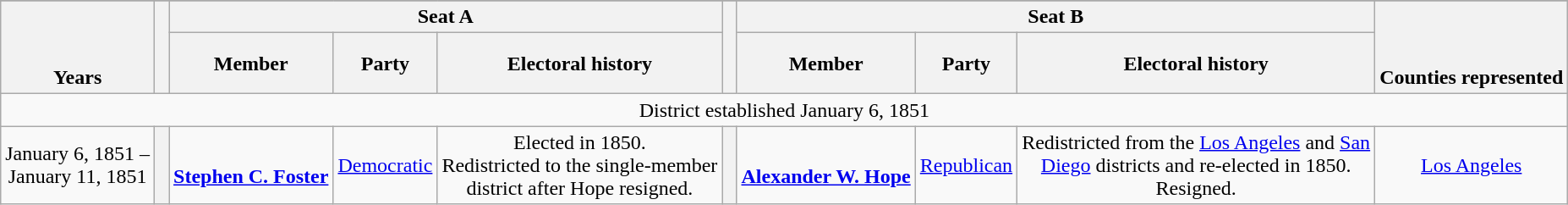<table class=wikitable style="text-align:center">
<tr>
</tr>
<tr valign=bottom>
<th rowspan=2>Years</th>
<th rowspan=2> </th>
<th colspan=3>Seat A</th>
<th rowspan=2> </th>
<th colspan=3>Seat B</th>
<th rowspan=2>Counties represented</th>
</tr>
<tr style="height:3em">
<th>Member</th>
<th>Party</th>
<th>Electoral history</th>
<th>Member</th>
<th>Party</th>
<th>Electoral history</th>
</tr>
<tr>
<td colspan=10>District established January 6, 1851</td>
</tr>
<tr style="height:3em">
<td nowrap>January 6, 1851 –<br> January 11, 1851</td>
<th rowspan=20> </th>
<td align=left><br> <strong><a href='#'>Stephen C. Foster</a></strong><br></td>
<td><a href='#'>Democratic</a></td>
<td>Elected in 1850. <br> Redistricted to the single-member <br> district after Hope resigned.</td>
<th rowspan=20> </th>
<td align=left><br><strong><a href='#'>Alexander W. Hope</a></strong><br></td>
<td><a href='#'>Republican</a></td>
<td>Redistricted from the <a href='#'>Los Angeles</a> and <a href='#'>San <br> Diego</a> districts and re-elected in 1850. <br> Resigned.</td>
<td rowspan=2><a href='#'>Los Angeles</a></td>
</tr>
</table>
